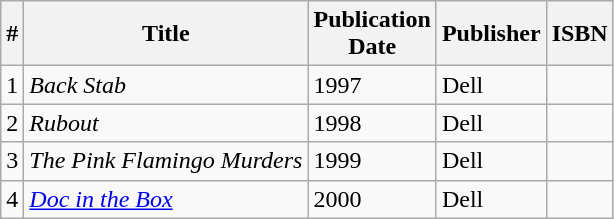<table class="wikitable">
<tr>
<th>#</th>
<th>Title</th>
<th>Publication<br>Date</th>
<th>Publisher</th>
<th>ISBN</th>
</tr>
<tr>
<td>1</td>
<td><em>Back Stab</em></td>
<td>1997</td>
<td>Dell</td>
<td></td>
</tr>
<tr>
<td>2</td>
<td><em>Rubout</em></td>
<td>1998</td>
<td>Dell</td>
<td></td>
</tr>
<tr>
<td>3</td>
<td><em>The Pink Flamingo Murders</em></td>
<td>1999</td>
<td>Dell</td>
<td></td>
</tr>
<tr>
<td>4</td>
<td><em><a href='#'>Doc in the Box</a></em></td>
<td>2000</td>
<td>Dell</td>
<td></td>
</tr>
</table>
